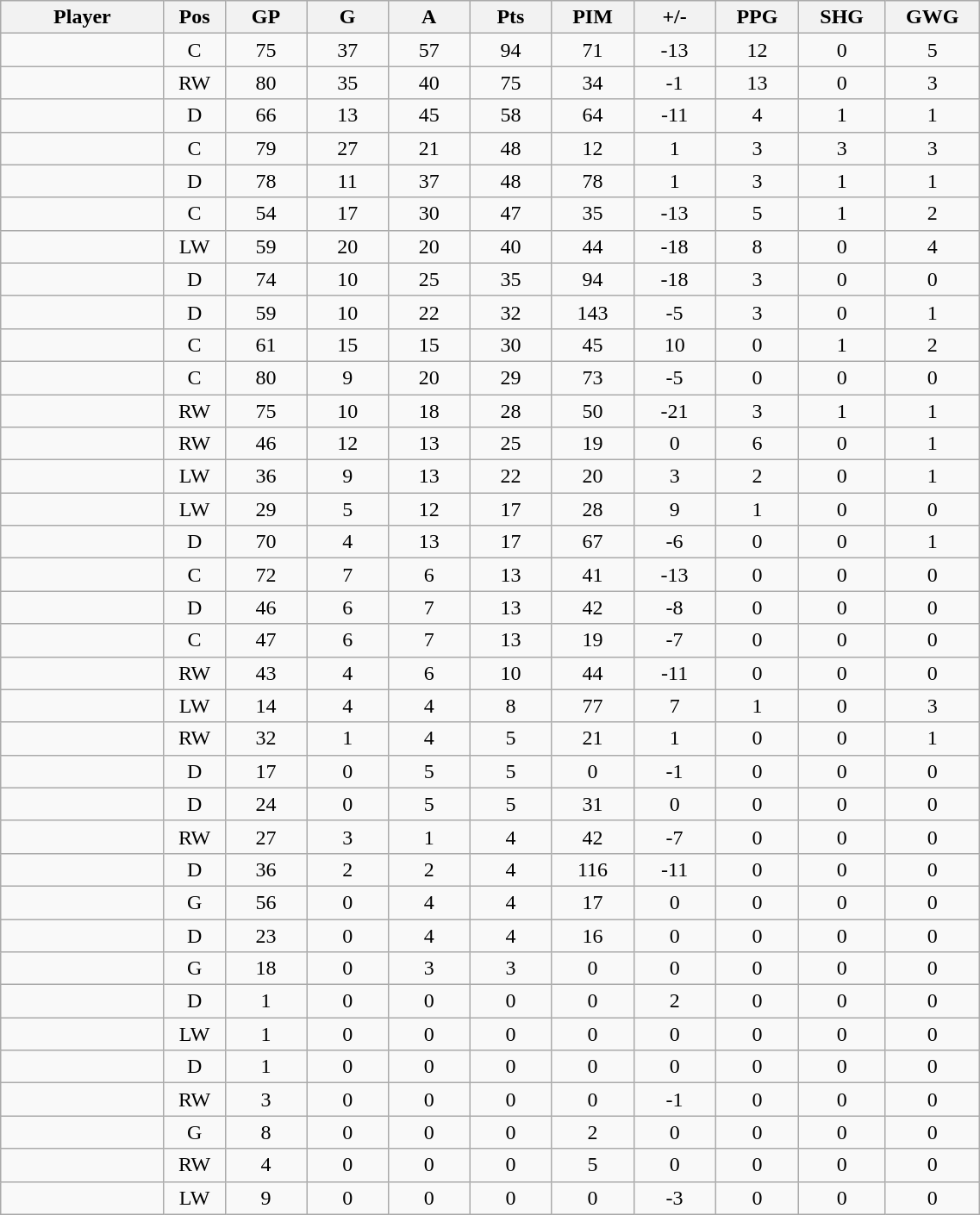<table class="wikitable sortable" width="60%">
<tr ALIGN="center">
<th bgcolor="#DDDDFF" width="10%">Player</th>
<th bgcolor="#DDDDFF" width="3%" title="Position">Pos</th>
<th bgcolor="#DDDDFF" width="5%" title="Games played">GP</th>
<th bgcolor="#DDDDFF" width="5%" title="Goals">G</th>
<th bgcolor="#DDDDFF" width="5%" title="Assists">A</th>
<th bgcolor="#DDDDFF" width="5%" title="Points">Pts</th>
<th bgcolor="#DDDDFF" width="5%" title="Penalties in Minutes">PIM</th>
<th bgcolor="#DDDDFF" width="5%" title="Plus/minus">+/-</th>
<th bgcolor="#DDDDFF" width="5%" title="Power play goals">PPG</th>
<th bgcolor="#DDDDFF" width="5%" title="Short-handed goals">SHG</th>
<th bgcolor="#DDDDFF" width="5%" title="Game-winning goals">GWG</th>
</tr>
<tr align="center">
<td align="right"></td>
<td>C</td>
<td>75</td>
<td>37</td>
<td>57</td>
<td>94</td>
<td>71</td>
<td>-13</td>
<td>12</td>
<td>0</td>
<td>5</td>
</tr>
<tr align="center">
<td align="right"></td>
<td>RW</td>
<td>80</td>
<td>35</td>
<td>40</td>
<td>75</td>
<td>34</td>
<td>-1</td>
<td>13</td>
<td>0</td>
<td>3</td>
</tr>
<tr align="center">
<td align="right"></td>
<td>D</td>
<td>66</td>
<td>13</td>
<td>45</td>
<td>58</td>
<td>64</td>
<td>-11</td>
<td>4</td>
<td>1</td>
<td>1</td>
</tr>
<tr align="center">
<td align="right"></td>
<td>C</td>
<td>79</td>
<td>27</td>
<td>21</td>
<td>48</td>
<td>12</td>
<td>1</td>
<td>3</td>
<td>3</td>
<td>3</td>
</tr>
<tr align="center">
<td align="right"></td>
<td>D</td>
<td>78</td>
<td>11</td>
<td>37</td>
<td>48</td>
<td>78</td>
<td>1</td>
<td>3</td>
<td>1</td>
<td>1</td>
</tr>
<tr align="center">
<td align="right"></td>
<td>C</td>
<td>54</td>
<td>17</td>
<td>30</td>
<td>47</td>
<td>35</td>
<td>-13</td>
<td>5</td>
<td>1</td>
<td>2</td>
</tr>
<tr align="center">
<td align="right"></td>
<td>LW</td>
<td>59</td>
<td>20</td>
<td>20</td>
<td>40</td>
<td>44</td>
<td>-18</td>
<td>8</td>
<td>0</td>
<td>4</td>
</tr>
<tr align="center">
<td align="right"></td>
<td>D</td>
<td>74</td>
<td>10</td>
<td>25</td>
<td>35</td>
<td>94</td>
<td>-18</td>
<td>3</td>
<td>0</td>
<td>0</td>
</tr>
<tr align="center">
<td align="right"></td>
<td>D</td>
<td>59</td>
<td>10</td>
<td>22</td>
<td>32</td>
<td>143</td>
<td>-5</td>
<td>3</td>
<td>0</td>
<td>1</td>
</tr>
<tr align="center">
<td align="right"></td>
<td>C</td>
<td>61</td>
<td>15</td>
<td>15</td>
<td>30</td>
<td>45</td>
<td>10</td>
<td>0</td>
<td>1</td>
<td>2</td>
</tr>
<tr align="center">
<td align="right"></td>
<td>C</td>
<td>80</td>
<td>9</td>
<td>20</td>
<td>29</td>
<td>73</td>
<td>-5</td>
<td>0</td>
<td>0</td>
<td>0</td>
</tr>
<tr align="center">
<td align="right"></td>
<td>RW</td>
<td>75</td>
<td>10</td>
<td>18</td>
<td>28</td>
<td>50</td>
<td>-21</td>
<td>3</td>
<td>1</td>
<td>1</td>
</tr>
<tr align="center">
<td align="right"></td>
<td>RW</td>
<td>46</td>
<td>12</td>
<td>13</td>
<td>25</td>
<td>19</td>
<td>0</td>
<td>6</td>
<td>0</td>
<td>1</td>
</tr>
<tr align="center">
<td align="right"></td>
<td>LW</td>
<td>36</td>
<td>9</td>
<td>13</td>
<td>22</td>
<td>20</td>
<td>3</td>
<td>2</td>
<td>0</td>
<td>1</td>
</tr>
<tr align="center">
<td align="right"></td>
<td>LW</td>
<td>29</td>
<td>5</td>
<td>12</td>
<td>17</td>
<td>28</td>
<td>9</td>
<td>1</td>
<td>0</td>
<td>0</td>
</tr>
<tr align="center">
<td align="right"></td>
<td>D</td>
<td>70</td>
<td>4</td>
<td>13</td>
<td>17</td>
<td>67</td>
<td>-6</td>
<td>0</td>
<td>0</td>
<td>1</td>
</tr>
<tr align="center">
<td align="right"></td>
<td>C</td>
<td>72</td>
<td>7</td>
<td>6</td>
<td>13</td>
<td>41</td>
<td>-13</td>
<td>0</td>
<td>0</td>
<td>0</td>
</tr>
<tr align="center">
<td align="right"></td>
<td>D</td>
<td>46</td>
<td>6</td>
<td>7</td>
<td>13</td>
<td>42</td>
<td>-8</td>
<td>0</td>
<td>0</td>
<td>0</td>
</tr>
<tr align="center">
<td align="right"></td>
<td>C</td>
<td>47</td>
<td>6</td>
<td>7</td>
<td>13</td>
<td>19</td>
<td>-7</td>
<td>0</td>
<td>0</td>
<td>0</td>
</tr>
<tr align="center">
<td align="right"></td>
<td>RW</td>
<td>43</td>
<td>4</td>
<td>6</td>
<td>10</td>
<td>44</td>
<td>-11</td>
<td>0</td>
<td>0</td>
<td>0</td>
</tr>
<tr align="center">
<td align="right"></td>
<td>LW</td>
<td>14</td>
<td>4</td>
<td>4</td>
<td>8</td>
<td>77</td>
<td>7</td>
<td>1</td>
<td>0</td>
<td>3</td>
</tr>
<tr align="center">
<td align="right"></td>
<td>RW</td>
<td>32</td>
<td>1</td>
<td>4</td>
<td>5</td>
<td>21</td>
<td>1</td>
<td>0</td>
<td>0</td>
<td>1</td>
</tr>
<tr align="center">
<td align="right"></td>
<td>D</td>
<td>17</td>
<td>0</td>
<td>5</td>
<td>5</td>
<td>0</td>
<td>-1</td>
<td>0</td>
<td>0</td>
<td>0</td>
</tr>
<tr align="center">
<td align="right"></td>
<td>D</td>
<td>24</td>
<td>0</td>
<td>5</td>
<td>5</td>
<td>31</td>
<td>0</td>
<td>0</td>
<td>0</td>
<td>0</td>
</tr>
<tr align="center">
<td align="right"></td>
<td>RW</td>
<td>27</td>
<td>3</td>
<td>1</td>
<td>4</td>
<td>42</td>
<td>-7</td>
<td>0</td>
<td>0</td>
<td>0</td>
</tr>
<tr align="center">
<td align="right"></td>
<td>D</td>
<td>36</td>
<td>2</td>
<td>2</td>
<td>4</td>
<td>116</td>
<td>-11</td>
<td>0</td>
<td>0</td>
<td>0</td>
</tr>
<tr align="center">
<td align="right"></td>
<td>G</td>
<td>56</td>
<td>0</td>
<td>4</td>
<td>4</td>
<td>17</td>
<td>0</td>
<td>0</td>
<td>0</td>
<td>0</td>
</tr>
<tr align="center">
<td align="right"></td>
<td>D</td>
<td>23</td>
<td>0</td>
<td>4</td>
<td>4</td>
<td>16</td>
<td>0</td>
<td>0</td>
<td>0</td>
<td>0</td>
</tr>
<tr align="center">
<td align="right"></td>
<td>G</td>
<td>18</td>
<td>0</td>
<td>3</td>
<td>3</td>
<td>0</td>
<td>0</td>
<td>0</td>
<td>0</td>
<td>0</td>
</tr>
<tr align="center">
<td align="right"></td>
<td>D</td>
<td>1</td>
<td>0</td>
<td>0</td>
<td>0</td>
<td>0</td>
<td>2</td>
<td>0</td>
<td>0</td>
<td>0</td>
</tr>
<tr align="center">
<td align="right"></td>
<td>LW</td>
<td>1</td>
<td>0</td>
<td>0</td>
<td>0</td>
<td>0</td>
<td>0</td>
<td>0</td>
<td>0</td>
<td>0</td>
</tr>
<tr align="center">
<td align="right"></td>
<td>D</td>
<td>1</td>
<td>0</td>
<td>0</td>
<td>0</td>
<td>0</td>
<td>0</td>
<td>0</td>
<td>0</td>
<td>0</td>
</tr>
<tr align="center">
<td align="right"></td>
<td>RW</td>
<td>3</td>
<td>0</td>
<td>0</td>
<td>0</td>
<td>0</td>
<td>-1</td>
<td>0</td>
<td>0</td>
<td>0</td>
</tr>
<tr align="center">
<td align="right"></td>
<td>G</td>
<td>8</td>
<td>0</td>
<td>0</td>
<td>0</td>
<td>2</td>
<td>0</td>
<td>0</td>
<td>0</td>
<td>0</td>
</tr>
<tr align="center">
<td align="right"></td>
<td>RW</td>
<td>4</td>
<td>0</td>
<td>0</td>
<td>0</td>
<td>5</td>
<td>0</td>
<td>0</td>
<td>0</td>
<td>0</td>
</tr>
<tr align="center">
<td align="right"></td>
<td>LW</td>
<td>9</td>
<td>0</td>
<td>0</td>
<td>0</td>
<td>0</td>
<td>-3</td>
<td>0</td>
<td>0</td>
<td>0</td>
</tr>
</table>
